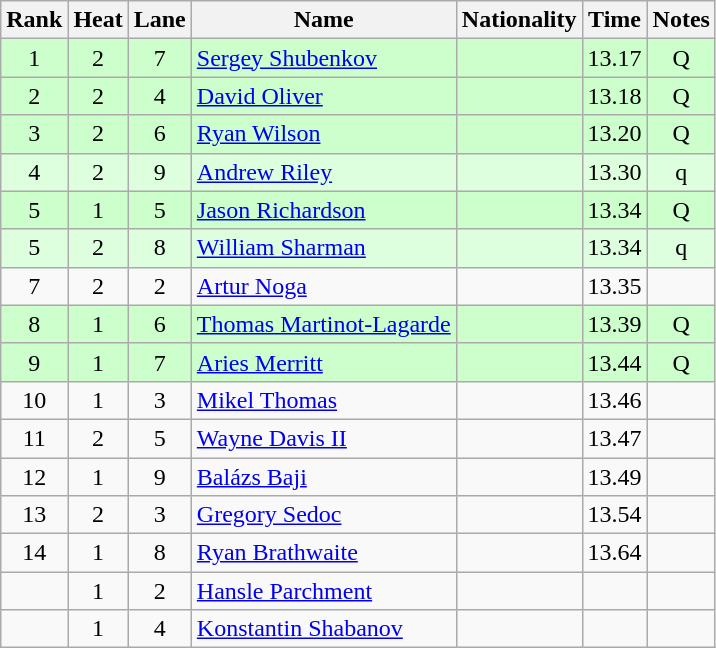<table class="wikitable sortable" style="text-align:center">
<tr>
<th>Rank</th>
<th>Heat</th>
<th>Lane</th>
<th>Name</th>
<th>Nationality</th>
<th>Time</th>
<th>Notes</th>
</tr>
<tr bgcolor=ccffcc>
<td>1</td>
<td>2</td>
<td>7</td>
<td align=left><a href='#'>Sergey Shubenkov</a></td>
<td align=left></td>
<td>13.17</td>
<td>Q</td>
</tr>
<tr bgcolor=ccffcc>
<td>2</td>
<td>2</td>
<td>4</td>
<td align=left><a href='#'>David Oliver</a></td>
<td align=left></td>
<td>13.18</td>
<td>Q</td>
</tr>
<tr bgcolor=ccffcc>
<td>3</td>
<td>2</td>
<td>6</td>
<td align=left><a href='#'>Ryan Wilson</a></td>
<td align=left></td>
<td>13.20</td>
<td>Q</td>
</tr>
<tr bgcolor=ddffdd>
<td>4</td>
<td>2</td>
<td>9</td>
<td align=left><a href='#'>Andrew Riley</a></td>
<td align=left></td>
<td>13.30</td>
<td>q</td>
</tr>
<tr bgcolor=ccffcc>
<td>5</td>
<td>1</td>
<td>5</td>
<td align=left><a href='#'>Jason Richardson</a></td>
<td align=left></td>
<td>13.34</td>
<td>Q</td>
</tr>
<tr bgcolor=ddffdd>
<td>5</td>
<td>2</td>
<td>8</td>
<td align=left><a href='#'>William Sharman</a></td>
<td align=left></td>
<td>13.34</td>
<td>q</td>
</tr>
<tr>
<td>7</td>
<td>2</td>
<td>2</td>
<td align=left><a href='#'>Artur Noga</a></td>
<td align=left></td>
<td>13.35</td>
<td></td>
</tr>
<tr bgcolor=ccffcc>
<td>8</td>
<td>1</td>
<td>6</td>
<td align=left><a href='#'>Thomas Martinot-Lagarde</a></td>
<td align=left></td>
<td>13.39</td>
<td>Q</td>
</tr>
<tr bgcolor=ccffcc>
<td>9</td>
<td>1</td>
<td>7</td>
<td align=left><a href='#'>Aries Merritt</a></td>
<td align=left></td>
<td>13.44</td>
<td>Q</td>
</tr>
<tr>
<td>10</td>
<td>1</td>
<td>3</td>
<td align=left><a href='#'>Mikel Thomas</a></td>
<td align=left></td>
<td>13.46</td>
<td></td>
</tr>
<tr>
<td>11</td>
<td>2</td>
<td>5</td>
<td align=left><a href='#'>Wayne Davis II</a></td>
<td align=left></td>
<td>13.47</td>
<td></td>
</tr>
<tr>
<td>12</td>
<td>1</td>
<td>9</td>
<td align=left><a href='#'>Balázs Baji</a></td>
<td align=left></td>
<td>13.49</td>
<td></td>
</tr>
<tr>
<td>13</td>
<td>2</td>
<td>3</td>
<td align=left><a href='#'>Gregory Sedoc</a></td>
<td align=left></td>
<td>13.54</td>
<td></td>
</tr>
<tr>
<td>14</td>
<td>1</td>
<td>8</td>
<td align=left><a href='#'>Ryan Brathwaite</a></td>
<td align=left></td>
<td>13.64</td>
<td></td>
</tr>
<tr>
<td></td>
<td>1</td>
<td>2</td>
<td align=left><a href='#'>Hansle Parchment</a></td>
<td align=left></td>
<td></td>
<td></td>
</tr>
<tr>
<td></td>
<td>1</td>
<td>4</td>
<td align=left><a href='#'>Konstantin Shabanov</a></td>
<td align=left></td>
<td></td>
<td></td>
</tr>
</table>
